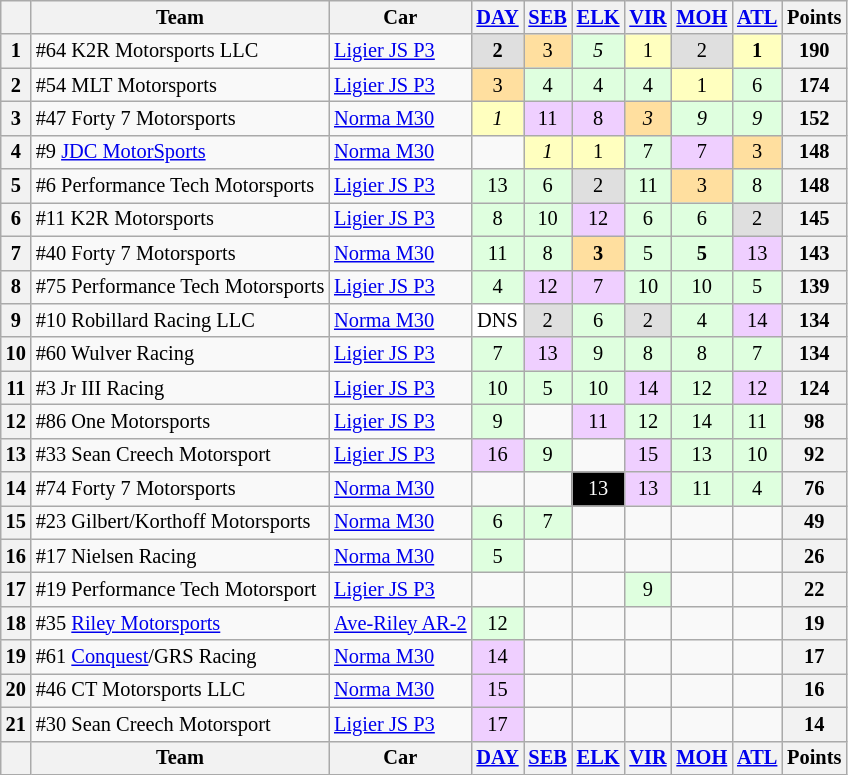<table class="wikitable" style="font-size:85%; text-align:center;">
<tr>
<th></th>
<th>Team</th>
<th>Car</th>
<th><a href='#'>DAY</a></th>
<th><a href='#'>SEB</a></th>
<th><a href='#'>ELK</a></th>
<th><a href='#'>VIR</a></th>
<th><a href='#'>MOH</a></th>
<th><a href='#'>ATL</a></th>
<th>Points</th>
</tr>
<tr>
<th>1</th>
<td align=left>#64 K2R Motorsports LLC</td>
<td align=left><a href='#'>Ligier JS P3</a></td>
<td style="background:#DFDFDF;"><strong>2</strong></td>
<td style="background:#ffdf9f;">3</td>
<td style="background:#dfffdf;"><em>5</em></td>
<td style="background:#ffffbf;">1</td>
<td style="background:#dfdfdf;">2</td>
<td style="background:#ffffbf;"><strong>1</strong></td>
<th>190</th>
</tr>
<tr>
<th>2</th>
<td align=left>#54 MLT Motorsports</td>
<td align=left><a href='#'>Ligier JS P3</a></td>
<td style="background:#FFDF9F;">3</td>
<td style="background:#dfffdf;">4</td>
<td style="background:#dfffdf;">4</td>
<td style="background:#dfffdf;">4</td>
<td style="background:#ffffbf;">1</td>
<td style="background:#dfffdf;">6</td>
<th>174</th>
</tr>
<tr>
<th>3</th>
<td align=left>#47 Forty 7 Motorsports</td>
<td align=left><a href='#'>Norma M30</a></td>
<td style="background:#FFFFBF;"><em>1</em></td>
<td style="background:#efcfff;">11</td>
<td style="background:#efcfff;">8</td>
<td style="background:#ffdf9f;"><em>3</em></td>
<td style="background:#dfffdf;"><em>9</em></td>
<td style="background:#dfffdf;"><em>9</em></td>
<th>152</th>
</tr>
<tr>
<th>4</th>
<td align=left>#9 <a href='#'>JDC MotorSports</a></td>
<td align=left><a href='#'>Norma M30</a></td>
<td></td>
<td style="background:#ffffbf;"><em>1</em></td>
<td style="background:#ffffbf;">1</td>
<td style="background:#dfffdf;">7</td>
<td style="background:#efcfff;">7</td>
<td style="background:#ffdf9f;">3</td>
<th>148</th>
</tr>
<tr>
<th>5</th>
<td align=left>#6 Performance Tech Motorsports</td>
<td align=left><a href='#'>Ligier JS P3</a></td>
<td style="background:#DFFFDF;">13</td>
<td style="background:#dfffdf;">6</td>
<td style="background:#dfdfdf;">2</td>
<td style="background:#dfffdf;">11</td>
<td style="background:#ffdf9f;">3</td>
<td style="background:#dfffdf;">8</td>
<th>148</th>
</tr>
<tr>
<th>6</th>
<td align=left>#11 K2R Motorsports</td>
<td align=left><a href='#'>Ligier JS P3</a></td>
<td style="background:#DFFFDF;">8</td>
<td style="background:#dfffdf;">10</td>
<td style="background:#efcfff;">12</td>
<td style="background:#dfffdf;">6</td>
<td style="background:#dfffdf;">6</td>
<td style="background:#dfdfdf;">2</td>
<th>145</th>
</tr>
<tr>
<th>7</th>
<td align=left>#40 Forty 7 Motorsports</td>
<td align=left><a href='#'>Norma M30</a></td>
<td style="background:#DFFFDF;">11</td>
<td style="background:#dfffdf;">8</td>
<td style="background:#ffdf9f;"><strong>3</strong></td>
<td style="background:#dfffdf;">5</td>
<td style="background:#dfffdf;"><strong>5</strong></td>
<td style="background:#efcfff;">13</td>
<th>143</th>
</tr>
<tr>
<th>8</th>
<td align=left>#75 Performance Tech Motorsports</td>
<td align=left><a href='#'>Ligier JS P3</a></td>
<td style="background:#DFFFDF;">4</td>
<td style="background:#efcfff;">12</td>
<td style="background:#efcfff;">7</td>
<td style="background:#dfffdf;">10</td>
<td style="background:#dfffdf;">10</td>
<td style="background:#dfffdf;">5</td>
<th>139</th>
</tr>
<tr>
<th>9</th>
<td align=left>#10 Robillard Racing LLC</td>
<td align=left><a href='#'>Norma M30</a></td>
<td style="background:#FFFFFF;">DNS</td>
<td style="background:#dfdfdf;">2</td>
<td style="background:#dfffdf;">6</td>
<td style="background:#dfdfdf;">2</td>
<td style="background:#dfffdf;">4</td>
<td style="background:#efcfff;">14</td>
<th>134</th>
</tr>
<tr>
<th>10</th>
<td align=left>#60 Wulver Racing</td>
<td align=left><a href='#'>Ligier JS P3</a></td>
<td style="background:#DFFFDF;">7</td>
<td style="background:#efcfff;">13</td>
<td style="background:#dfffdf;">9</td>
<td style="background:#dfffdf;">8</td>
<td style="background:#dfffdf;">8</td>
<td style="background:#dfffdf;">7</td>
<th>134</th>
</tr>
<tr>
<th>11</th>
<td align=left>#3 Jr III Racing</td>
<td align=left><a href='#'>Ligier JS P3</a></td>
<td style="background:#DFFFDF;">10</td>
<td style="background:#dfffdf;">5</td>
<td style="background:#dfffdf;">10</td>
<td style="background:#efcfff;">14</td>
<td style="background:#dfffdf;">12</td>
<td style="background:#efcfff;">12</td>
<th>124</th>
</tr>
<tr>
<th>12</th>
<td align=left>#86 One Motorsports</td>
<td align=left><a href='#'>Ligier JS P3</a></td>
<td style="background:#DFFFDF;">9</td>
<td></td>
<td style="background:#efcfff;">11</td>
<td style="background:#dfffdf;">12</td>
<td style="background:#dfffdf;">14</td>
<td style="background:#dfffdf;">11</td>
<th>98</th>
</tr>
<tr>
<th>13</th>
<td align=left>#33 Sean Creech Motorsport</td>
<td align=left><a href='#'>Ligier JS P3</a></td>
<td style="background:#EFCFFF;">16</td>
<td style="background:#dfffdf;">9</td>
<td></td>
<td style="background:#efcfff;">15</td>
<td style="background:#dfffdf;">13</td>
<td style="background:#dfffdf;">10</td>
<th>92</th>
</tr>
<tr>
<th>14</th>
<td align=left>#74 Forty 7 Motorsports</td>
<td align=left><a href='#'>Norma M30</a></td>
<td></td>
<td></td>
<td style="background:#000000; color:#ffffff;">13</td>
<td style="background:#efcfff;">13</td>
<td style="background:#dfffdf;">11</td>
<td style="background:#dfffdf;">4</td>
<th>76</th>
</tr>
<tr>
<th>15</th>
<td align=left>#23 Gilbert/Korthoff Motorsports</td>
<td align=left><a href='#'>Norma M30</a></td>
<td style="background:#DFFFDF;">6</td>
<td style="background:#dfffdf;">7</td>
<td></td>
<td></td>
<td></td>
<td></td>
<th>49</th>
</tr>
<tr>
<th>16</th>
<td align=left>#17 Nielsen Racing</td>
<td align=left><a href='#'>Norma M30</a></td>
<td style="background:#DFFFDF;">5</td>
<td></td>
<td></td>
<td></td>
<td></td>
<td></td>
<th>26</th>
</tr>
<tr>
<th>17</th>
<td align=left>#19 Performance Tech Motorsport</td>
<td align=left><a href='#'>Ligier JS P3</a></td>
<td></td>
<td></td>
<td></td>
<td style="background:#dfffdf;">9</td>
<td></td>
<td></td>
<th>22</th>
</tr>
<tr>
<th>18</th>
<td align=left>#35 <a href='#'>Riley Motorsports</a></td>
<td align=left><a href='#'>Ave-Riley AR-2</a></td>
<td style="background:#DFFFDF;">12</td>
<td></td>
<td></td>
<td></td>
<td></td>
<td></td>
<th>19</th>
</tr>
<tr>
<th>19</th>
<td align=left>#61 <a href='#'>Conquest</a>/GRS Racing</td>
<td align=left><a href='#'>Norma M30</a></td>
<td style="background:#EFCFFF;">14</td>
<td></td>
<td></td>
<td></td>
<td></td>
<td></td>
<th>17</th>
</tr>
<tr>
<th>20</th>
<td align=left>#46 CT Motorsports LLC</td>
<td align=left><a href='#'>Norma M30</a></td>
<td style="background:#EFCFFF;">15</td>
<td></td>
<td></td>
<td></td>
<td></td>
<td></td>
<th>16</th>
</tr>
<tr>
<th>21</th>
<td align=left>#30 Sean Creech Motorsport</td>
<td align=left><a href='#'>Ligier JS P3</a></td>
<td style="background:#EFCFFF;">17</td>
<td></td>
<td></td>
<td></td>
<td></td>
<td></td>
<th>14</th>
</tr>
<tr>
<th></th>
<th>Team</th>
<th>Car</th>
<th><a href='#'>DAY</a></th>
<th><a href='#'>SEB</a></th>
<th><a href='#'>ELK</a></th>
<th><a href='#'>VIR</a></th>
<th><a href='#'>MOH</a></th>
<th><a href='#'>ATL</a></th>
<th>Points</th>
</tr>
</table>
